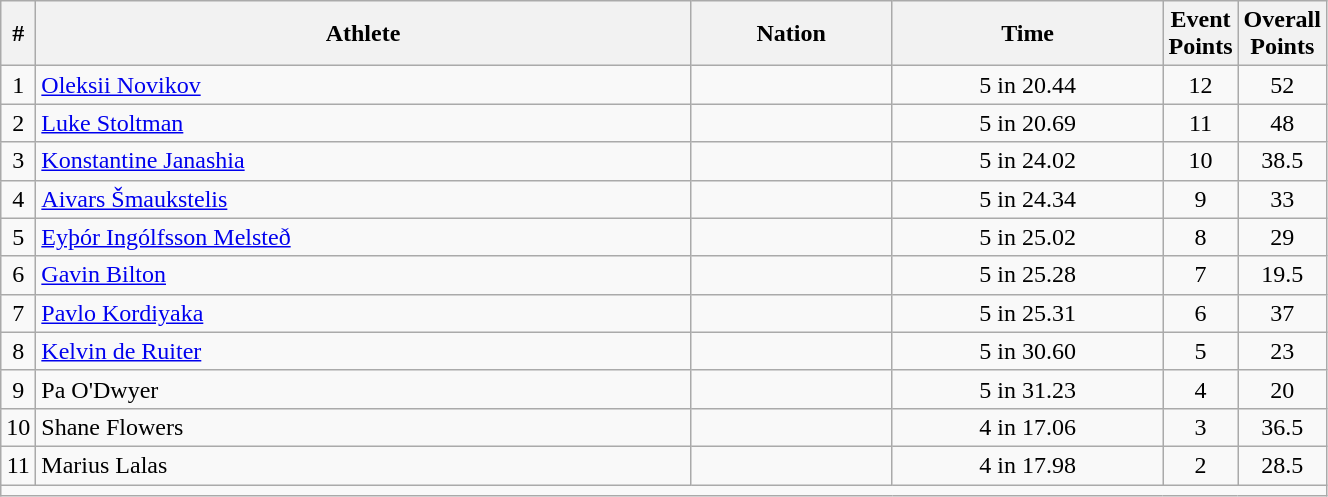<table class="wikitable sortable" style="text-align:center;width: 70%;">
<tr>
<th scope="col" style="width: 10px;">#</th>
<th scope="col">Athlete</th>
<th scope="col">Nation</th>
<th scope="col">Time</th>
<th scope="col" style="width: 10px;">Event Points</th>
<th scope="col" style="width: 10px;">Overall Points</th>
</tr>
<tr>
<td>1</td>
<td align=left><a href='#'>Oleksii Novikov</a></td>
<td align=left></td>
<td>5 in 20.44</td>
<td>12</td>
<td>52</td>
</tr>
<tr>
<td>2</td>
<td align=left><a href='#'>Luke Stoltman</a></td>
<td align=left></td>
<td>5 in 20.69</td>
<td>11</td>
<td>48</td>
</tr>
<tr>
<td>3</td>
<td align=left><a href='#'>Konstantine Janashia</a></td>
<td align=left></td>
<td>5 in 24.02</td>
<td>10</td>
<td>38.5</td>
</tr>
<tr>
<td>4</td>
<td align=left><a href='#'>Aivars Šmaukstelis</a></td>
<td align=left></td>
<td>5 in 24.34</td>
<td>9</td>
<td>33</td>
</tr>
<tr>
<td>5</td>
<td align=left><a href='#'>Eyþór Ingólfsson Melsteð</a></td>
<td align=left></td>
<td>5 in 25.02</td>
<td>8</td>
<td>29</td>
</tr>
<tr>
<td>6</td>
<td align=left><a href='#'>Gavin Bilton</a></td>
<td align=left></td>
<td>5 in 25.28</td>
<td>7</td>
<td>19.5</td>
</tr>
<tr>
<td>7</td>
<td align=left><a href='#'>Pavlo Kordiyaka</a></td>
<td align=left></td>
<td>5 in 25.31</td>
<td>6</td>
<td>37</td>
</tr>
<tr>
<td>8</td>
<td align=left><a href='#'>Kelvin de Ruiter</a></td>
<td align=left></td>
<td>5 in 30.60</td>
<td>5</td>
<td>23</td>
</tr>
<tr>
<td>9</td>
<td align=left>Pa O'Dwyer</td>
<td align=left></td>
<td>5 in 31.23</td>
<td>4</td>
<td>20</td>
</tr>
<tr>
<td>10</td>
<td align=left>Shane Flowers</td>
<td align=left></td>
<td>4 in 17.06</td>
<td>3</td>
<td>36.5</td>
</tr>
<tr>
<td>11</td>
<td align=left>Marius Lalas</td>
<td align=left></td>
<td>4 in 17.98</td>
<td>2</td>
<td>28.5</td>
</tr>
<tr class="sortbottom">
<td colspan="6"></td>
</tr>
</table>
